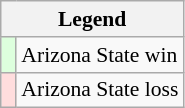<table class="wikitable" style="font-size:90%">
<tr>
<th colspan="2">Legend</th>
</tr>
<tr>
<td bgcolor=ddffdd> </td>
<td>Arizona State win</td>
</tr>
<tr>
<td bgcolor=ffdddd> </td>
<td>Arizona State loss</td>
</tr>
</table>
